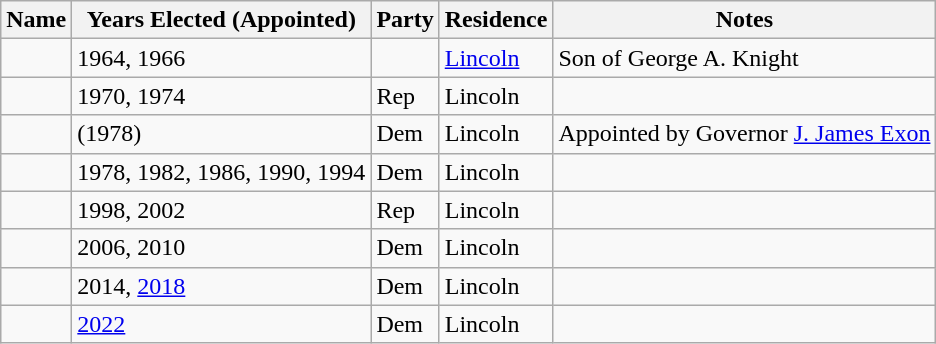<table class="wikitable sortable">
<tr>
<th>Name</th>
<th>Years Elected (Appointed)</th>
<th>Party</th>
<th>Residence</th>
<th>Notes</th>
</tr>
<tr>
<td></td>
<td>1964, 1966</td>
<td></td>
<td><a href='#'>Lincoln</a></td>
<td>Son of George A. Knight</td>
</tr>
<tr>
<td></td>
<td>1970, 1974</td>
<td>Rep</td>
<td>Lincoln</td>
<td></td>
</tr>
<tr>
<td></td>
<td>(1978)</td>
<td>Dem</td>
<td>Lincoln</td>
<td>Appointed by Governor <a href='#'>J. James Exon</a></td>
</tr>
<tr>
<td></td>
<td>1978, 1982, 1986, 1990, 1994</td>
<td>Dem</td>
<td>Lincoln</td>
<td></td>
</tr>
<tr>
<td></td>
<td>1998, 2002</td>
<td>Rep</td>
<td>Lincoln</td>
<td></td>
</tr>
<tr>
<td></td>
<td>2006, 2010</td>
<td>Dem</td>
<td>Lincoln</td>
<td></td>
</tr>
<tr>
<td></td>
<td>2014, <a href='#'>2018</a></td>
<td>Dem</td>
<td>Lincoln</td>
<td></td>
</tr>
<tr>
<td></td>
<td><a href='#'>2022</a></td>
<td>Dem</td>
<td>Lincoln</td>
<td></td>
</tr>
</table>
